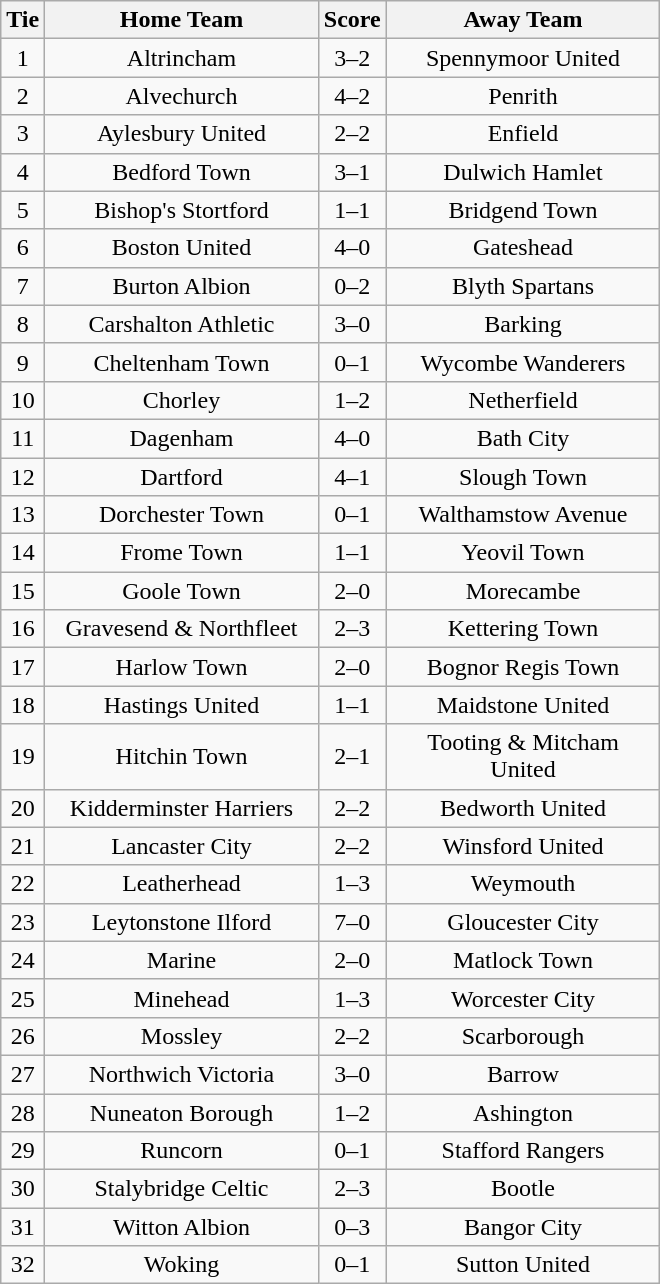<table class="wikitable" style="text-align:center;">
<tr>
<th width=20>Tie</th>
<th width=175>Home Team</th>
<th width=20>Score</th>
<th width=175>Away Team</th>
</tr>
<tr>
<td>1</td>
<td>Altrincham</td>
<td>3–2</td>
<td>Spennymoor United</td>
</tr>
<tr>
<td>2</td>
<td>Alvechurch</td>
<td>4–2</td>
<td>Penrith</td>
</tr>
<tr>
<td>3</td>
<td>Aylesbury United</td>
<td>2–2</td>
<td>Enfield</td>
</tr>
<tr>
<td>4</td>
<td>Bedford Town</td>
<td>3–1</td>
<td>Dulwich Hamlet</td>
</tr>
<tr>
<td>5</td>
<td>Bishop's Stortford</td>
<td>1–1</td>
<td>Bridgend Town</td>
</tr>
<tr>
<td>6</td>
<td>Boston United</td>
<td>4–0</td>
<td>Gateshead</td>
</tr>
<tr>
<td>7</td>
<td>Burton Albion</td>
<td>0–2</td>
<td>Blyth Spartans</td>
</tr>
<tr>
<td>8</td>
<td>Carshalton Athletic</td>
<td>3–0</td>
<td>Barking</td>
</tr>
<tr>
<td>9</td>
<td>Cheltenham Town</td>
<td>0–1</td>
<td>Wycombe Wanderers</td>
</tr>
<tr>
<td>10</td>
<td>Chorley</td>
<td>1–2</td>
<td>Netherfield</td>
</tr>
<tr>
<td>11</td>
<td>Dagenham</td>
<td>4–0</td>
<td>Bath City</td>
</tr>
<tr>
<td>12</td>
<td>Dartford</td>
<td>4–1</td>
<td>Slough Town</td>
</tr>
<tr>
<td>13</td>
<td>Dorchester Town</td>
<td>0–1</td>
<td>Walthamstow Avenue</td>
</tr>
<tr>
<td>14</td>
<td>Frome Town</td>
<td>1–1</td>
<td>Yeovil Town</td>
</tr>
<tr>
<td>15</td>
<td>Goole Town</td>
<td>2–0</td>
<td>Morecambe</td>
</tr>
<tr>
<td>16</td>
<td>Gravesend & Northfleet</td>
<td>2–3</td>
<td>Kettering Town</td>
</tr>
<tr>
<td>17</td>
<td>Harlow Town</td>
<td>2–0</td>
<td>Bognor Regis Town</td>
</tr>
<tr>
<td>18</td>
<td>Hastings United</td>
<td>1–1</td>
<td>Maidstone United</td>
</tr>
<tr>
<td>19</td>
<td>Hitchin Town</td>
<td>2–1</td>
<td>Tooting & Mitcham United</td>
</tr>
<tr>
<td>20</td>
<td>Kidderminster Harriers</td>
<td>2–2</td>
<td>Bedworth United</td>
</tr>
<tr>
<td>21</td>
<td>Lancaster City</td>
<td>2–2</td>
<td>Winsford United</td>
</tr>
<tr>
<td>22</td>
<td>Leatherhead</td>
<td>1–3</td>
<td>Weymouth</td>
</tr>
<tr>
<td>23</td>
<td>Leytonstone Ilford</td>
<td>7–0</td>
<td>Gloucester City</td>
</tr>
<tr>
<td>24</td>
<td>Marine</td>
<td>2–0</td>
<td>Matlock Town</td>
</tr>
<tr>
<td>25</td>
<td>Minehead</td>
<td>1–3</td>
<td>Worcester City</td>
</tr>
<tr>
<td>26</td>
<td>Mossley</td>
<td>2–2</td>
<td>Scarborough</td>
</tr>
<tr>
<td>27</td>
<td>Northwich Victoria</td>
<td>3–0</td>
<td>Barrow</td>
</tr>
<tr>
<td>28</td>
<td>Nuneaton Borough</td>
<td>1–2</td>
<td>Ashington</td>
</tr>
<tr>
<td>29</td>
<td>Runcorn</td>
<td>0–1</td>
<td>Stafford Rangers</td>
</tr>
<tr>
<td>30</td>
<td>Stalybridge Celtic</td>
<td>2–3</td>
<td>Bootle</td>
</tr>
<tr>
<td>31</td>
<td>Witton Albion</td>
<td>0–3</td>
<td>Bangor City</td>
</tr>
<tr>
<td>32</td>
<td>Woking</td>
<td>0–1</td>
<td>Sutton United</td>
</tr>
</table>
